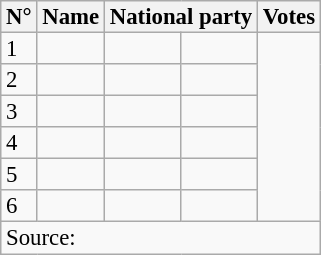<table class="wikitable sortable" style="font-size:95%;line-height:14px;">
<tr>
<th>N°</th>
<th>Name</th>
<th colspan="2">National party</th>
<th>Votes</th>
</tr>
<tr>
<td>1</td>
<td><em></em></td>
<td></td>
<td></td>
</tr>
<tr>
<td>2</td>
<td></td>
<td></td>
<td></td>
</tr>
<tr>
<td>3</td>
<td></td>
<td></td>
<td></td>
</tr>
<tr>
<td>4</td>
<td></td>
<td></td>
<td></td>
</tr>
<tr>
<td>5</td>
<td></td>
<td></td>
<td></td>
</tr>
<tr>
<td>6</td>
<td></td>
<td></td>
<td></td>
</tr>
<tr>
<td colspan="5">Source: </td>
</tr>
</table>
